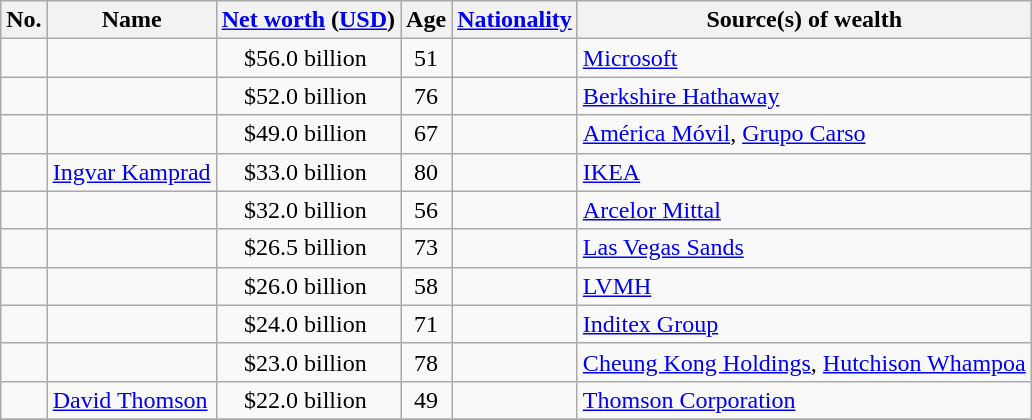<table class="wikitable sortable">
<tr>
<th>No.</th>
<th>Name</th>
<th><a href='#'>Net worth</a> (<a href='#'>USD</a>)</th>
<th>Age</th>
<th><a href='#'>Nationality</a></th>
<th>Source(s) of wealth</th>
</tr>
<tr>
<td style="text-align:center;"> </td>
<td></td>
<td style="text-align:center;">$56.0 billion </td>
<td style="text-align:center;">51</td>
<td></td>
<td><a href='#'>Microsoft</a></td>
</tr>
<tr>
<td style="text-align:center;"> </td>
<td></td>
<td style="text-align:center;">$52.0 billion </td>
<td style="text-align:center;">76</td>
<td></td>
<td><a href='#'>Berkshire Hathaway</a></td>
</tr>
<tr>
<td style="text-align:center;"> </td>
<td></td>
<td style="text-align:center;">$49.0 billion </td>
<td style="text-align:center;">67</td>
<td></td>
<td><a href='#'>América Móvil</a>, <a href='#'>Grupo Carso</a></td>
</tr>
<tr>
<td style="text-align:center;"> </td>
<td><a href='#'>Ingvar Kamprad</a></td>
<td style="text-align:center;">$33.0 billion </td>
<td style="text-align:center;">80</td>
<td></td>
<td><a href='#'>IKEA</a></td>
</tr>
<tr>
<td style="text-align:center;"> </td>
<td></td>
<td style="text-align:center;">$32.0 billion </td>
<td style="text-align:center;">56</td>
<td></td>
<td><a href='#'>Arcelor Mittal</a></td>
</tr>
<tr>
<td style="text-align:center;"> </td>
<td></td>
<td style="text-align:center;">$26.5 billion </td>
<td style="text-align:center;">73</td>
<td></td>
<td><a href='#'>Las Vegas Sands</a></td>
</tr>
<tr>
<td style="text-align:center;"> </td>
<td></td>
<td style="text-align:center;">$26.0 billion </td>
<td style="text-align:center;">58</td>
<td></td>
<td><a href='#'>LVMH</a></td>
</tr>
<tr>
<td style="text-align:center;"> </td>
<td></td>
<td style="text-align:center;">$24.0 billion </td>
<td style="text-align:center;">71</td>
<td></td>
<td><a href='#'>Inditex Group</a></td>
</tr>
<tr>
<td style="text-align:center;"> </td>
<td></td>
<td style="text-align:center;">$23.0 billion </td>
<td style="text-align:center;">78</td>
<td></td>
<td><a href='#'>Cheung Kong Holdings</a>, <a href='#'>Hutchison Whampoa</a></td>
</tr>
<tr>
<td style="text-align:center;"> </td>
<td><a href='#'>David Thomson</a></td>
<td style="text-align:center;">$22.0 billion </td>
<td style="text-align:center;">49</td>
<td></td>
<td><a href='#'>Thomson Corporation</a></td>
</tr>
<tr>
</tr>
</table>
